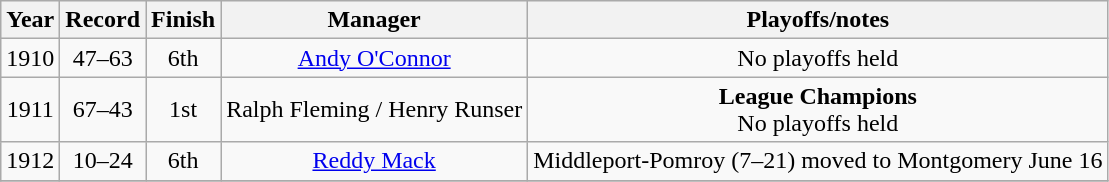<table class="wikitable">
<tr style="background: #F2F2F2;">
<th>Year</th>
<th>Record</th>
<th>Finish</th>
<th>Manager</th>
<th>Playoffs/notes</th>
</tr>
<tr align=center>
<td>1910</td>
<td>47–63</td>
<td>6th</td>
<td><a href='#'>Andy O'Connor</a></td>
<td>No playoffs held</td>
</tr>
<tr align=center>
<td>1911</td>
<td>67–43</td>
<td>1st</td>
<td>Ralph Fleming / Henry Runser</td>
<td><strong>League Champions</strong> <br>No playoffs held</td>
</tr>
<tr align=center>
<td>1912</td>
<td>10–24</td>
<td>6th</td>
<td><a href='#'>Reddy Mack</a></td>
<td>Middleport-Pomroy (7–21) moved to Montgomery June 16</td>
</tr>
<tr align=center>
</tr>
</table>
